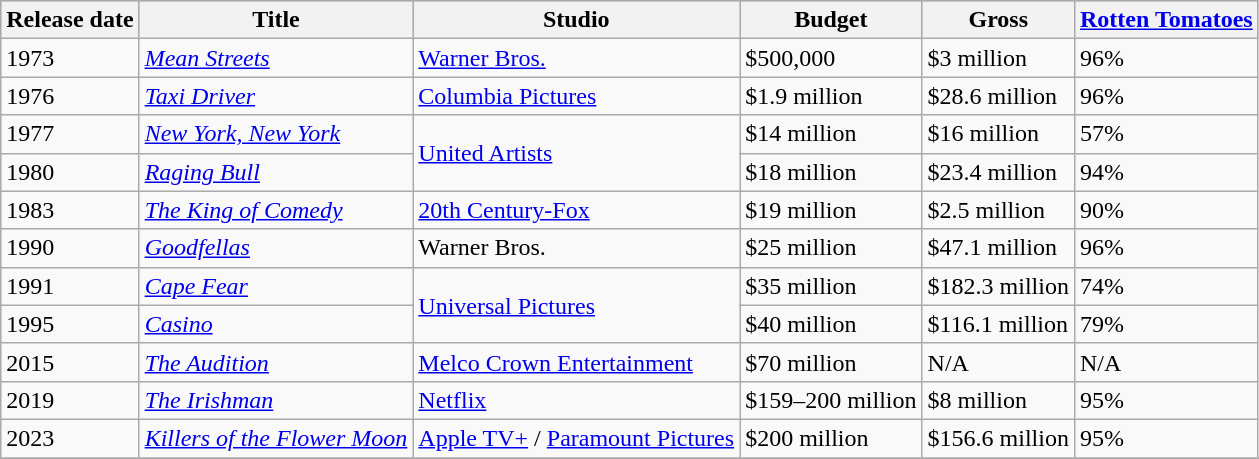<table class="wikitable unsortable">
<tr style="background:#b0c4de; text-align:center;">
<th>Release date</th>
<th>Title</th>
<th>Studio</th>
<th>Budget</th>
<th>Gross</th>
<th><a href='#'>Rotten Tomatoes</a></th>
</tr>
<tr>
<td>1973</td>
<td><em><a href='#'>Mean Streets</a></em></td>
<td><a href='#'>Warner Bros.</a></td>
<td>$500,000</td>
<td>$3 million</td>
<td>96%</td>
</tr>
<tr>
<td>1976</td>
<td><em><a href='#'>Taxi Driver</a></em></td>
<td><a href='#'>Columbia Pictures</a></td>
<td>$1.9 million</td>
<td>$28.6 million</td>
<td>96%</td>
</tr>
<tr>
<td>1977</td>
<td><em><a href='#'>New York, New York</a></em></td>
<td rowspan=2><a href='#'>United Artists</a></td>
<td>$14 million</td>
<td>$16 million</td>
<td>57%</td>
</tr>
<tr>
<td>1980</td>
<td><em><a href='#'>Raging Bull</a></em></td>
<td>$18 million</td>
<td>$23.4 million</td>
<td>94%</td>
</tr>
<tr>
<td>1983</td>
<td><em><a href='#'>The King of Comedy</a></em></td>
<td><a href='#'>20th Century-Fox</a></td>
<td>$19 million</td>
<td>$2.5 million</td>
<td>90%</td>
</tr>
<tr>
<td>1990</td>
<td><em><a href='#'>Goodfellas</a></em></td>
<td>Warner Bros.</td>
<td>$25 million</td>
<td>$47.1 million</td>
<td>96%</td>
</tr>
<tr>
<td>1991</td>
<td><em><a href='#'>Cape Fear</a></em></td>
<td rowspan=2><a href='#'>Universal Pictures</a></td>
<td>$35 million</td>
<td>$182.3 million</td>
<td>74%</td>
</tr>
<tr>
<td>1995</td>
<td><em><a href='#'>Casino</a></em></td>
<td>$40 million</td>
<td>$116.1 million</td>
<td>79%</td>
</tr>
<tr>
<td>2015</td>
<td><em><a href='#'>The Audition</a></em></td>
<td><a href='#'>Melco Crown Entertainment</a></td>
<td>$70 million</td>
<td>N/A</td>
<td>N/A</td>
</tr>
<tr>
<td>2019</td>
<td><em><a href='#'>The Irishman</a></em></td>
<td><a href='#'>Netflix</a></td>
<td>$159–200 million</td>
<td>$8 million</td>
<td>95%</td>
</tr>
<tr>
<td>2023</td>
<td><em><a href='#'>Killers of the Flower Moon</a></em></td>
<td><a href='#'>Apple TV+</a> / <a href='#'>Paramount Pictures</a></td>
<td>$200 million</td>
<td>$156.6 million</td>
<td>95%</td>
</tr>
<tr>
</tr>
</table>
